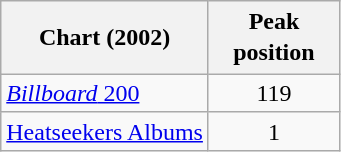<table class="wikitable sortable">
<tr>
<th>Chart (2002)</th>
<th style="width:5em;line-height:1.3">Peak position</th>
</tr>
<tr>
<td><a href='#'><em>Billboard</em> 200</a></td>
<td style="text-align:center;">119</td>
</tr>
<tr>
<td><a href='#'>Heatseekers Albums</a></td>
<td style="text-align:center;">1</td>
</tr>
</table>
